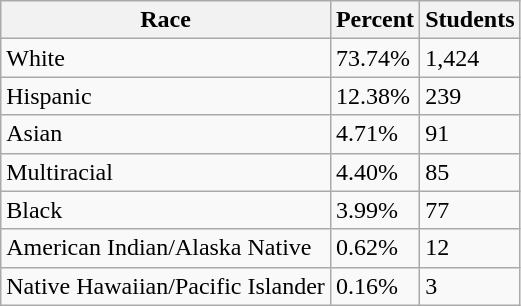<table class="wikitable">
<tr>
<th>Race</th>
<th>Percent</th>
<th>Students</th>
</tr>
<tr>
<td>White</td>
<td>73.74%</td>
<td>1,424</td>
</tr>
<tr>
<td>Hispanic</td>
<td>12.38%</td>
<td>239</td>
</tr>
<tr>
<td>Asian</td>
<td>4.71%</td>
<td>91</td>
</tr>
<tr>
<td>Multiracial</td>
<td>4.40%</td>
<td>85</td>
</tr>
<tr>
<td>Black</td>
<td>3.99%</td>
<td>77</td>
</tr>
<tr>
<td>American Indian/Alaska Native</td>
<td>0.62%</td>
<td>12</td>
</tr>
<tr>
<td>Native Hawaiian/Pacific Islander</td>
<td>0.16%</td>
<td>3</td>
</tr>
</table>
